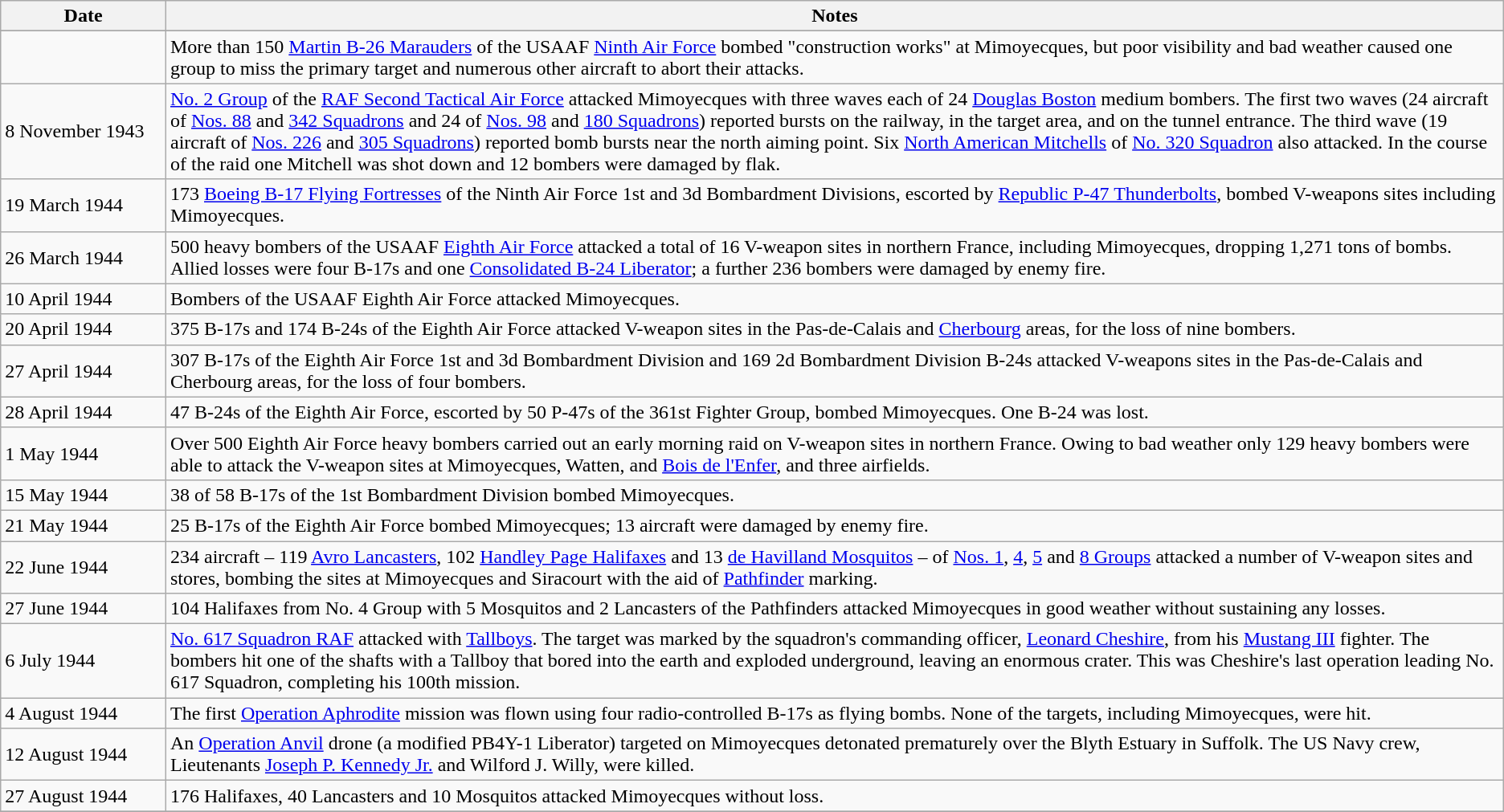<table class="wikitable sortable">
<tr>
<th width=11%>Date</th>
<th>Notes</th>
</tr>
<tr valign=top>
</tr>
<tr>
<td></td>
<td> More than 150 <a href='#'>Martin B-26 Marauders</a> of the USAAF <a href='#'>Ninth Air Force</a> bombed "construction works" at Mimoyecques, but poor visibility and bad weather caused one group to miss the primary target and numerous other aircraft to abort their attacks.</td>
</tr>
<tr>
<td>8 November 1943</td>
<td> <a href='#'>No. 2 Group</a> of the <a href='#'>RAF Second Tactical Air Force</a> attacked Mimoyecques with three waves each of 24 <a href='#'>Douglas Boston</a> medium bombers. The first two waves (24 aircraft of <a href='#'>Nos. 88</a> and <a href='#'>342 Squadrons</a> and 24 of <a href='#'>Nos. 98</a> and <a href='#'>180 Squadrons</a>) reported bursts on the railway, in the target area, and on the tunnel entrance. The third wave (19 aircraft of <a href='#'>Nos. 226</a> and <a href='#'>305 Squadrons</a>) reported bomb bursts near the north aiming point. Six <a href='#'>North American Mitchells</a> of <a href='#'>No. 320 Squadron</a> also attacked. In the course of the raid one Mitchell was shot down and 12 bombers were damaged by flak.</td>
</tr>
<tr>
<td>19 March 1944</td>
<td> 173 <a href='#'>Boeing B-17 Flying Fortresses</a> of the Ninth Air Force 1st and 3d Bombardment Divisions, escorted by <a href='#'>Republic P-47 Thunderbolts</a>, bombed V-weapons sites including Mimoyecques.</td>
</tr>
<tr>
<td>26 March 1944</td>
<td> 500 heavy bombers of the USAAF <a href='#'>Eighth Air Force</a> attacked a total of 16 V-weapon sites in northern France, including Mimoyecques, dropping 1,271 tons of bombs. Allied losses were four B-17s and one <a href='#'>Consolidated B-24 Liberator</a>; a further 236 bombers were damaged by enemy fire.</td>
</tr>
<tr>
<td>10 April 1944</td>
<td> Bombers of the USAAF Eighth Air Force attacked Mimoyecques.</td>
</tr>
<tr>
<td>20 April 1944</td>
<td> 375 B-17s and 174 B-24s of the Eighth Air Force attacked V-weapon sites in the Pas-de-Calais and <a href='#'>Cherbourg</a> areas, for the loss of nine bombers.</td>
</tr>
<tr>
<td>27 April 1944</td>
<td> 307 B-17s of the Eighth Air Force 1st and 3d Bombardment Division and 169 2d Bombardment Division B-24s attacked V-weapons sites in the Pas-de-Calais and Cherbourg areas, for the loss of four bombers.</td>
</tr>
<tr>
<td>28 April 1944</td>
<td> 47 B-24s of the Eighth Air Force, escorted by 50 P-47s of the 361st Fighter Group, bombed Mimoyecques. One B-24 was lost.</td>
</tr>
<tr>
<td>1 May 1944</td>
<td> Over 500 Eighth Air Force heavy bombers carried out an early morning raid on V-weapon sites in northern France. Owing to bad weather only 129 heavy bombers were able to attack the V-weapon sites at Mimoyecques, Watten, and <a href='#'>Bois de l'Enfer</a>, and three airfields.</td>
</tr>
<tr>
<td>15 May 1944</td>
<td> 38 of 58 B-17s of the 1st Bombardment Division bombed Mimoyecques.</td>
</tr>
<tr>
<td>21 May 1944</td>
<td> 25 B-17s of the Eighth Air Force bombed Mimoyecques; 13 aircraft were damaged by enemy fire.</td>
</tr>
<tr>
<td>22 June 1944</td>
<td> 234 aircraft – 119 <a href='#'>Avro Lancasters</a>, 102 <a href='#'>Handley Page Halifaxes</a> and 13 <a href='#'>de Havilland Mosquitos</a> – of <a href='#'>Nos. 1</a>, <a href='#'>4</a>, <a href='#'>5</a> and  <a href='#'>8 Groups</a> attacked a number of V-weapon sites and stores, bombing the sites at Mimoyecques and Siracourt with the aid of <a href='#'>Pathfinder</a> marking.</td>
</tr>
<tr>
<td>27 June 1944</td>
<td> 104 Halifaxes from No. 4 Group with 5 Mosquitos and 2 Lancasters of the Pathfinders attacked Mimoyecques in good weather without sustaining any losses.</td>
</tr>
<tr>
<td>6 July 1944</td>
<td> <a href='#'>No. 617 Squadron RAF</a> attacked with <a href='#'>Tallboys</a>. The target was marked by the squadron's commanding officer, <a href='#'>Leonard Cheshire</a>, from his <a href='#'>Mustang III</a> fighter. The bombers hit one of the shafts with a Tallboy that bored into the earth and exploded underground, leaving an enormous crater. This was Cheshire's last operation leading No. 617 Squadron, completing his 100th mission.</td>
</tr>
<tr>
<td>4 August 1944</td>
<td> The first <a href='#'>Operation Aphrodite</a> mission was flown using four radio-controlled B-17s as flying bombs. None of the targets, including Mimoyecques, were hit.</td>
</tr>
<tr>
<td>12 August 1944</td>
<td>An <a href='#'>Operation Anvil</a> drone (a modified PB4Y-1 Liberator) targeted on Mimoyecques detonated prematurely over the Blyth Estuary in Suffolk. The US Navy crew, Lieutenants <a href='#'>Joseph P. Kennedy Jr.</a> and Wilford J. Willy, were killed.</td>
</tr>
<tr>
<td>27 August 1944</td>
<td> 176 Halifaxes, 40 Lancasters and 10 Mosquitos attacked Mimoyecques without loss.</td>
</tr>
<tr>
</tr>
</table>
